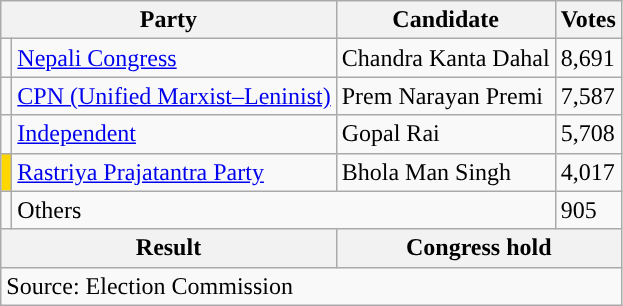<table class="wikitable">
<tr>
<th colspan="2">Party</th>
<th>Candidate</th>
<th>Votes</th>
</tr>
<tr>
<td style="background-color:"></td>
<td><a href='#'>Nepali Congress</a></td>
<td>Chandra Kanta Dahal</td>
<td>8,691</td>
</tr>
<tr>
<td style="background-color:"></td>
<td><a href='#'>CPN (Unified Marxist–Leninist)</a></td>
<td>Prem Narayan Premi</td>
<td>7,587</td>
</tr>
<tr>
<td style="background-color:"></td>
<td><a href='#'>Independent</a></td>
<td>Gopal Rai</td>
<td>5,708</td>
</tr>
<tr>
<td style="background-color:gold"></td>
<td><a href='#'>Rastriya Prajatantra Party</a></td>
<td>Bhola Man Singh</td>
<td>4,017</td>
</tr>
<tr>
<td></td>
<td colspan="2">Others</td>
<td>905</td>
</tr>
<tr>
<th colspan="2">Result</th>
<th colspan="2">Congress hold</th>
</tr>
<tr>
<td colspan="4">Source: Election Commission</td>
</tr>
</table>
